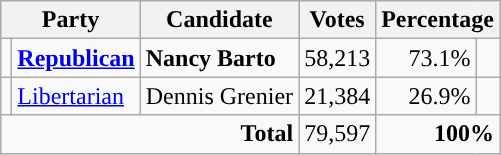<table class="wikitable" style="text-align:right;">
<tr style="background-color:#E9E9E9;text-align:center;">
<th colspan=2>Party</th>
<th>Candidate</th>
<th>Votes</th>
<th colspan=2>Percentage</th>
</tr>
<tr>
<td style="background-color:"></td>
<td style="text-align:left;"><strong><a href='#'>Republican</a></strong></td>
<td style="text-align:left;"><strong>Nancy Barto</strong></td>
<td style="text-align:right;">58,213</td>
<td style="text-align:right;">73.1%</td>
<td style="text-align:right;"><div><div> </div></div></td>
</tr>
<tr>
<td style="background-color:"></td>
<td style="text-align:left;"><a href='#'>Libertarian</a></td>
<td style="text-align:left;">Dennis Grenier</td>
<td style="text-align:right;">21,384</td>
<td style="text-align:right;">26.9%</td>
<td style="text-align:right;"><div><div> </div></div></td>
</tr>
<tr>
<td colspan="3" style="text-align:right;"><strong>Total</strong></td>
<td style="text-align:right;">79,597</td>
<td style="text-align:right;" colspan=2><strong>100%</strong></td>
</tr>
</table>
